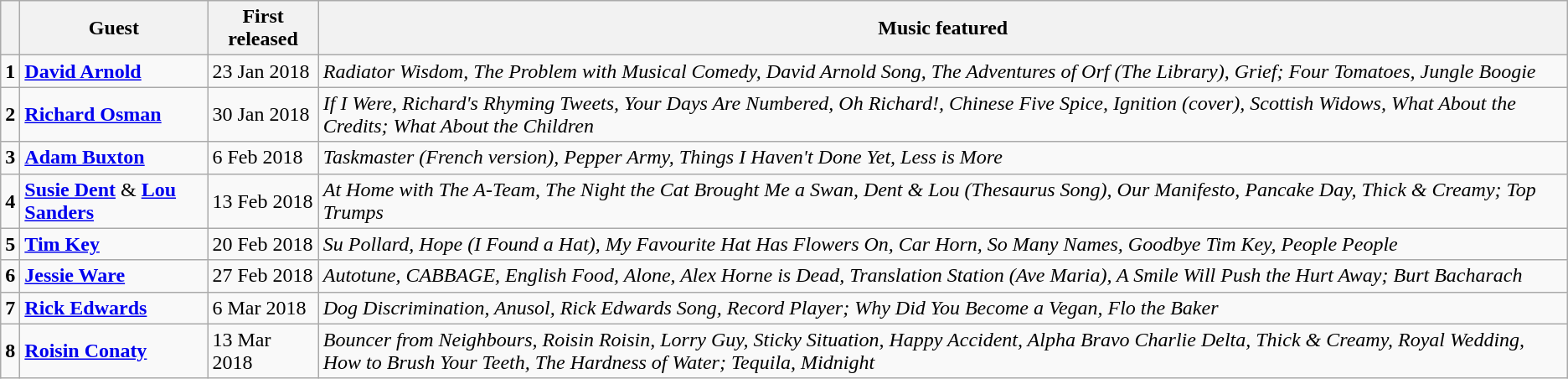<table class="wikitable">
<tr>
<th></th>
<th>Guest</th>
<th>First released</th>
<th>Music featured</th>
</tr>
<tr>
<td><strong>1</strong></td>
<td><strong><a href='#'>David Arnold</a></strong></td>
<td>23 Jan 2018</td>
<td><em>Radiator Wisdom, The Problem with Musical Comedy, David Arnold Song, The Adventures of Orf (The Library), Grief; Four Tomatoes, Jungle Boogie</em></td>
</tr>
<tr>
<td><strong>2</strong></td>
<td><strong><a href='#'>Richard Osman</a></strong></td>
<td>30 Jan 2018</td>
<td><em>If I Were, Richard's Rhyming Tweets, Your Days Are Numbered, Oh Richard!, Chinese Five Spice, Ignition (cover), Scottish Widows, What About the Credits; What About the Children</em></td>
</tr>
<tr>
<td><strong>3</strong></td>
<td><strong><a href='#'>Adam Buxton</a></strong></td>
<td>6 Feb 2018</td>
<td><em>Taskmaster (French version), Pepper Army, Things I Haven't Done Yet, Less is More</em></td>
</tr>
<tr>
<td><strong>4</strong></td>
<td><strong><a href='#'>Susie Dent</a></strong> & <strong><a href='#'>Lou Sanders</a></strong></td>
<td>13 Feb 2018</td>
<td><em>At Home with The A-Team, The Night the Cat Brought Me a Swan, Dent & Lou (Thesaurus Song), Our Manifesto, Pancake Day, Thick & Creamy; Top Trumps</em></td>
</tr>
<tr>
<td><strong>5</strong></td>
<td><strong><a href='#'>Tim Key</a></strong></td>
<td>20 Feb 2018</td>
<td><em>Su Pollard, Hope (I Found a Hat), My Favourite Hat Has Flowers On, Car Horn, So Many Names, Goodbye Tim Key, People People</em></td>
</tr>
<tr>
<td><strong>6</strong></td>
<td><strong><a href='#'>Jessie Ware</a></strong></td>
<td>27 Feb 2018</td>
<td><em>Autotune, CABBAGE, English Food, Alone, Alex Horne is Dead, Translation Station (Ave Maria), A Smile Will Push the Hurt Away; Burt Bacharach</em></td>
</tr>
<tr>
<td><strong>7</strong></td>
<td><strong><a href='#'>Rick Edwards</a></strong></td>
<td>6 Mar 2018</td>
<td><em>Dog Discrimination, Anusol, Rick Edwards Song, Record Player; Why Did You Become a Vegan, Flo the Baker</em></td>
</tr>
<tr>
<td><strong>8</strong></td>
<td><strong><a href='#'>Roisin Conaty</a></strong></td>
<td>13 Mar 2018</td>
<td><em>Bouncer from Neighbours, Roisin Roisin, Lorry Guy, Sticky Situation, Happy Accident, Alpha Bravo Charlie Delta, Thick & Creamy, Royal Wedding, How to Brush Your Teeth, The Hardness of Water; Tequila, Midnight</em></td>
</tr>
</table>
